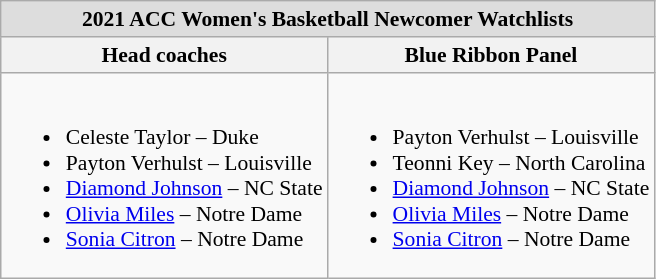<table class="wikitable" style="white-space:nowrap; font-size:90%;">
<tr>
<td colspan="2" style="text-align:center; background:#ddd;"><strong>2021 ACC Women's Basketball Newcomer Watchlists</strong></td>
</tr>
<tr>
<th>Head coaches</th>
<th>Blue Ribbon Panel</th>
</tr>
<tr>
<td><br><ul><li>Celeste Taylor – Duke</li><li>Payton Verhulst – Louisville</li><li><a href='#'>Diamond Johnson</a> – NC State</li><li><a href='#'>Olivia Miles</a> – Notre Dame</li><li><a href='#'>Sonia Citron</a> – Notre Dame</li></ul></td>
<td><br><ul><li>Payton Verhulst – Louisville</li><li>Teonni Key – North Carolina</li><li><a href='#'>Diamond Johnson</a> – NC State</li><li><a href='#'>Olivia Miles</a> – Notre Dame</li><li><a href='#'>Sonia Citron</a> – Notre Dame</li></ul></td>
</tr>
</table>
